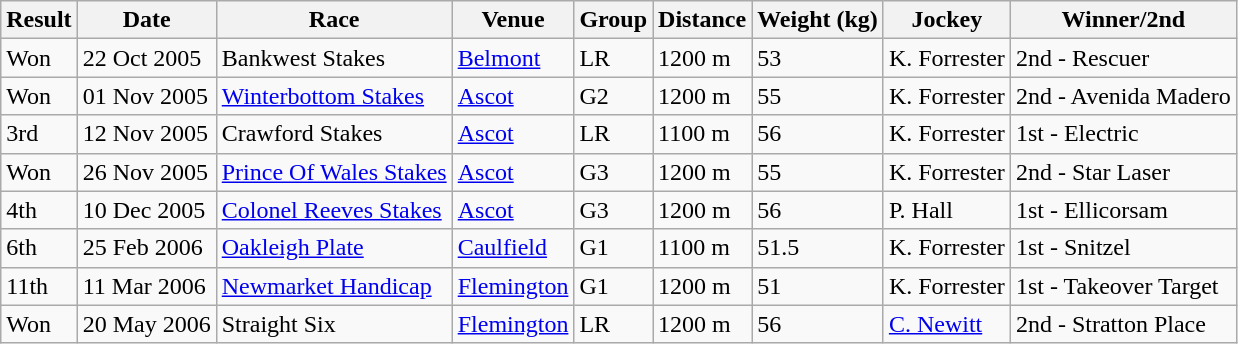<table class="wikitable">
<tr>
<th>Result</th>
<th>Date</th>
<th>Race</th>
<th>Venue</th>
<th>Group</th>
<th>Distance</th>
<th>Weight (kg)</th>
<th>Jockey</th>
<th>Winner/2nd</th>
</tr>
<tr>
<td>Won</td>
<td>22 Oct 2005</td>
<td>Bankwest Stakes</td>
<td><a href='#'>Belmont</a></td>
<td>LR</td>
<td>1200 m</td>
<td>53</td>
<td>K. Forrester</td>
<td>2nd - Rescuer</td>
</tr>
<tr>
<td>Won</td>
<td>01 Nov 2005</td>
<td><a href='#'>Winterbottom Stakes</a></td>
<td><a href='#'>Ascot</a></td>
<td>G2</td>
<td>1200 m</td>
<td>55</td>
<td>K. Forrester</td>
<td>2nd - Avenida Madero</td>
</tr>
<tr>
<td>3rd</td>
<td>12 Nov 2005</td>
<td>Crawford Stakes</td>
<td><a href='#'>Ascot</a></td>
<td>LR</td>
<td>1100 m</td>
<td>56</td>
<td>K. Forrester</td>
<td>1st - Electric</td>
</tr>
<tr>
<td>Won</td>
<td>26 Nov 2005</td>
<td><a href='#'>Prince Of Wales Stakes</a></td>
<td><a href='#'>Ascot</a></td>
<td>G3</td>
<td>1200 m</td>
<td>55</td>
<td>K. Forrester</td>
<td>2nd - Star Laser</td>
</tr>
<tr>
<td>4th</td>
<td>10 Dec 2005</td>
<td><a href='#'>Colonel Reeves Stakes</a></td>
<td><a href='#'>Ascot</a></td>
<td>G3</td>
<td>1200 m</td>
<td>56</td>
<td>P. Hall</td>
<td>1st - Ellicorsam</td>
</tr>
<tr>
<td>6th</td>
<td>25 Feb 2006</td>
<td><a href='#'>Oakleigh Plate</a></td>
<td><a href='#'>Caulfield</a></td>
<td>G1</td>
<td>1100 m</td>
<td>51.5</td>
<td>K. Forrester</td>
<td>1st - Snitzel</td>
</tr>
<tr>
<td>11th</td>
<td>11 Mar 2006</td>
<td><a href='#'>Newmarket Handicap</a></td>
<td><a href='#'>Flemington</a></td>
<td>G1</td>
<td>1200 m</td>
<td>51</td>
<td>K. Forrester</td>
<td>1st - Takeover Target</td>
</tr>
<tr>
<td>Won</td>
<td>20 May 2006</td>
<td>Straight Six</td>
<td><a href='#'>Flemington</a></td>
<td>LR</td>
<td>1200 m</td>
<td>56</td>
<td><a href='#'>C. Newitt</a></td>
<td>2nd - Stratton Place</td>
</tr>
</table>
